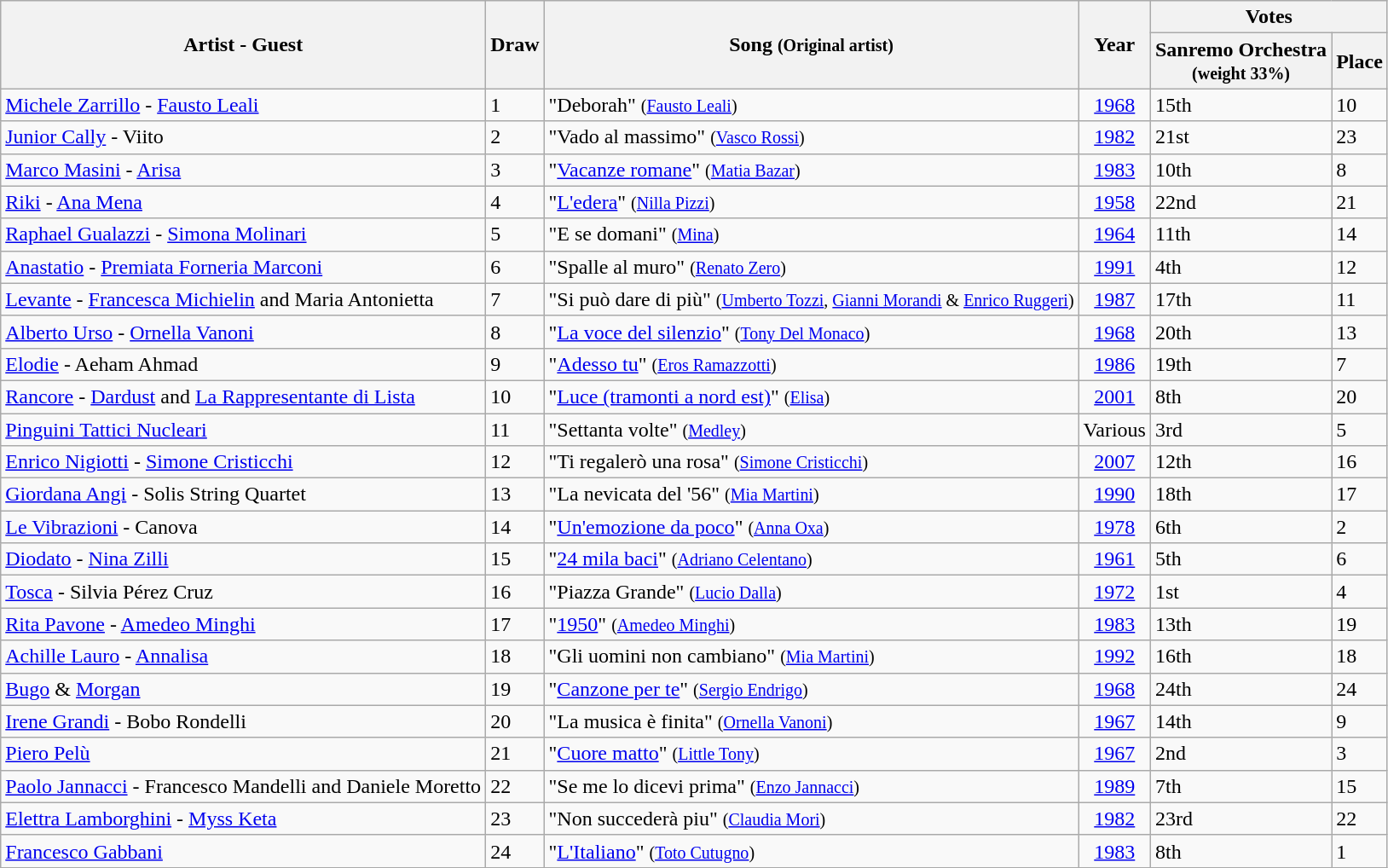<table class="wikitable sortable">
<tr>
<th rowspan="2">Artist - Guest</th>
<th rowspan="2">Draw</th>
<th rowspan="2">Song <small>(Original artist)</small></th>
<th rowspan="2">Year</th>
<th colspan="2">Votes</th>
</tr>
<tr>
<th>Sanremo Orchestra<br><small>(weight 33%)</small></th>
<th>Place</th>
</tr>
<tr>
<td><a href='#'>Michele Zarrillo</a> - <a href='#'>Fausto Leali</a></td>
<td>1</td>
<td>"Deborah" <small>(<a href='#'>Fausto Leali</a>)</small></td>
<td align="center"><a href='#'>1968</a></td>
<td>15th</td>
<td>10</td>
</tr>
<tr>
<td><a href='#'>Junior Cally</a> - Viito</td>
<td>2</td>
<td>"Vado al massimo" <small>(<a href='#'>Vasco Rossi</a>)</small></td>
<td align="center"><a href='#'>1982</a></td>
<td>21st</td>
<td>23</td>
</tr>
<tr>
<td><a href='#'>Marco Masini</a> -  <a href='#'>Arisa</a></td>
<td>3</td>
<td>"<a href='#'>Vacanze romane</a>" <small>(<a href='#'>Matia Bazar</a>)</small></td>
<td align="center"><a href='#'>1983</a></td>
<td>10th</td>
<td>8</td>
</tr>
<tr>
<td><a href='#'>Riki</a> - <a href='#'>Ana Mena</a></td>
<td>4</td>
<td>"<a href='#'>L'edera</a>" <small>(<a href='#'>Nilla Pizzi</a>)</small></td>
<td align="center"><a href='#'>1958</a></td>
<td>22nd</td>
<td>21</td>
</tr>
<tr>
<td><a href='#'>Raphael Gualazzi</a> - <a href='#'>Simona Molinari</a></td>
<td>5</td>
<td>"E se domani" <small>(<a href='#'>Mina</a>)</small></td>
<td align="center"><a href='#'>1964</a></td>
<td>11th</td>
<td>14</td>
</tr>
<tr>
<td><a href='#'>Anastatio</a> - <a href='#'>Premiata Forneria Marconi</a></td>
<td>6</td>
<td>"Spalle al muro" <small>(<a href='#'>Renato Zero</a>)</small></td>
<td align="center"><a href='#'>1991</a></td>
<td>4th</td>
<td>12</td>
</tr>
<tr>
<td><a href='#'>Levante</a> - <a href='#'>Francesca Michielin</a> and Maria Antonietta</td>
<td>7</td>
<td>"Si può dare di più" <small>(<a href='#'>Umberto Tozzi</a>, <a href='#'>Gianni Morandi</a> & <a href='#'>Enrico Ruggeri</a>)</small></td>
<td align="center"><a href='#'>1987</a></td>
<td>17th</td>
<td>11</td>
</tr>
<tr>
<td><a href='#'>Alberto Urso</a> - <a href='#'>Ornella Vanoni</a></td>
<td>8</td>
<td>"<a href='#'>La voce del silenzio</a>" <small>(<a href='#'>Tony Del Monaco</a>)</small></td>
<td align="center"><a href='#'>1968</a></td>
<td>20th</td>
<td>13</td>
</tr>
<tr>
<td><a href='#'>Elodie</a> - Aeham Ahmad</td>
<td>9</td>
<td>"<a href='#'>Adesso tu</a>" <small>(<a href='#'>Eros Ramazzotti</a>)</small></td>
<td align="center"><a href='#'>1986</a></td>
<td>19th</td>
<td>7</td>
</tr>
<tr>
<td><a href='#'>Rancore</a> - <a href='#'>Dardust</a> and <a href='#'>La Rappresentante di Lista</a></td>
<td>10</td>
<td>"<a href='#'>Luce (tramonti a nord est)</a>" <small>(<a href='#'>Elisa</a>)</small></td>
<td align="center"><a href='#'>2001</a></td>
<td>8th</td>
<td>20</td>
</tr>
<tr>
<td><a href='#'>Pinguini Tattici Nucleari</a></td>
<td>11</td>
<td>"Settanta volte" <small>(<a href='#'>Medley</a>)</small></td>
<td align="center">Various</td>
<td>3rd</td>
<td>5</td>
</tr>
<tr>
<td><a href='#'>Enrico Nigiotti</a> - <a href='#'>Simone Cristicchi</a></td>
<td>12</td>
<td>"Ti regalerò una rosa" <small>(<a href='#'>Simone Cristicchi</a>)</small></td>
<td align="center"><a href='#'>2007</a></td>
<td>12th</td>
<td>16</td>
</tr>
<tr>
<td><a href='#'>Giordana Angi</a> - Solis String Quartet</td>
<td>13</td>
<td>"La nevicata del '56" <small>(<a href='#'>Mia Martini</a>)</small></td>
<td align="center"><a href='#'>1990</a></td>
<td>18th</td>
<td>17</td>
</tr>
<tr>
<td><a href='#'>Le Vibrazioni</a> - Canova</td>
<td>14</td>
<td>"<a href='#'>Un'emozione da poco</a>" <small>(<a href='#'>Anna Oxa</a>)</small></td>
<td align="center"><a href='#'>1978</a></td>
<td>6th</td>
<td>2</td>
</tr>
<tr>
<td><a href='#'>Diodato</a> - <a href='#'>Nina Zilli</a></td>
<td>15</td>
<td>"<a href='#'>24 mila baci</a>" <small>(<a href='#'>Adriano Celentano</a>)</small></td>
<td align="center"><a href='#'>1961</a></td>
<td>5th</td>
<td>6</td>
</tr>
<tr>
<td><a href='#'>Tosca</a> - Silvia Pérez Cruz</td>
<td>16</td>
<td>"Piazza Grande" <small>(<a href='#'>Lucio Dalla</a>)</small></td>
<td align="center"><a href='#'>1972</a></td>
<td>1st</td>
<td>4</td>
</tr>
<tr>
<td><a href='#'>Rita Pavone</a> - <a href='#'>Amedeo Minghi</a></td>
<td>17</td>
<td>"<a href='#'>1950</a>" <small>(<a href='#'>Amedeo Minghi</a>)</small></td>
<td align="center"><a href='#'>1983</a></td>
<td>13th</td>
<td>19</td>
</tr>
<tr>
<td><a href='#'>Achille Lauro</a> - <a href='#'>Annalisa</a></td>
<td>18</td>
<td>"Gli uomini non cambiano" <small>(<a href='#'>Mia Martini</a>)</small></td>
<td align="center"><a href='#'>1992</a></td>
<td>16th</td>
<td>18</td>
</tr>
<tr>
<td><a href='#'>Bugo</a> & <a href='#'>Morgan</a></td>
<td>19</td>
<td>"<a href='#'>Canzone per te</a>" <small>(<a href='#'>Sergio Endrigo</a>)</small></td>
<td align="center"><a href='#'>1968</a></td>
<td>24th</td>
<td>24</td>
</tr>
<tr>
<td><a href='#'>Irene Grandi</a> - Bobo Rondelli</td>
<td>20</td>
<td>"La musica è finita" <small>(<a href='#'>Ornella Vanoni</a>)</small></td>
<td align="center"><a href='#'>1967</a></td>
<td>14th</td>
<td>9</td>
</tr>
<tr>
<td><a href='#'>Piero Pelù</a></td>
<td>21</td>
<td>"<a href='#'>Cuore matto</a>" <small>(<a href='#'>Little Tony</a>)</small></td>
<td align="center"><a href='#'>1967</a></td>
<td>2nd</td>
<td>3</td>
</tr>
<tr>
<td><a href='#'>Paolo Jannacci</a> - Francesco Mandelli and Daniele Moretto</td>
<td>22</td>
<td>"Se me lo dicevi prima" <small>(<a href='#'>Enzo Jannacci</a>)</small></td>
<td align="center"><a href='#'>1989</a></td>
<td>7th</td>
<td>15</td>
</tr>
<tr>
<td><a href='#'>Elettra Lamborghini</a> - <a href='#'>Myss Keta</a></td>
<td>23</td>
<td>"Non succederà piu" <small>(<a href='#'>Claudia Mori</a>)</small></td>
<td align="center"><a href='#'>1982</a></td>
<td>23rd</td>
<td>22</td>
</tr>
<tr>
<td><a href='#'>Francesco Gabbani</a></td>
<td>24</td>
<td>"<a href='#'>L'Italiano</a>" <small>(<a href='#'>Toto Cutugno</a>)</small></td>
<td align="center"><a href='#'>1983</a></td>
<td>8th</td>
<td>1</td>
</tr>
</table>
